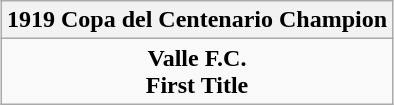<table class="wikitable" style="text-align: center; margin: 0 auto;">
<tr>
<th>1919 Copa del Centenario Champion</th>
</tr>
<tr>
<td><strong>Valle F.C.</strong><br><strong>First Title</strong></td>
</tr>
</table>
